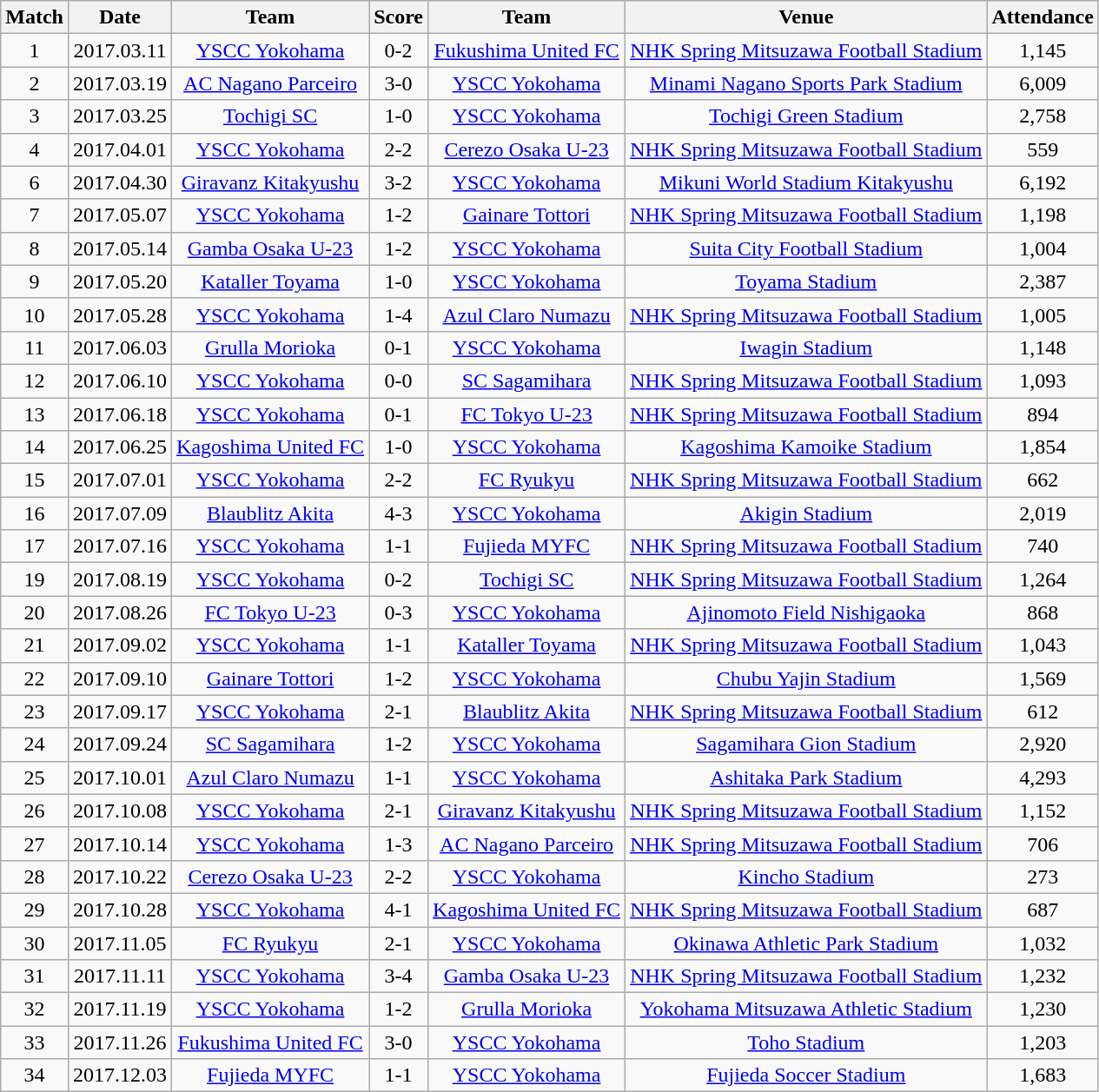<table class="wikitable" style="text-align:center;">
<tr>
<th>Match</th>
<th>Date</th>
<th>Team</th>
<th>Score</th>
<th>Team</th>
<th>Venue</th>
<th>Attendance</th>
</tr>
<tr>
<td>1</td>
<td>2017.03.11</td>
<td><a href='#'>YSCC Yokohama</a></td>
<td>0-2</td>
<td><a href='#'>Fukushima United FC</a></td>
<td><a href='#'>NHK Spring Mitsuzawa Football Stadium</a></td>
<td>1,145</td>
</tr>
<tr>
<td>2</td>
<td>2017.03.19</td>
<td><a href='#'>AC Nagano Parceiro</a></td>
<td>3-0</td>
<td><a href='#'>YSCC Yokohama</a></td>
<td><a href='#'>Minami Nagano Sports Park Stadium</a></td>
<td>6,009</td>
</tr>
<tr>
<td>3</td>
<td>2017.03.25</td>
<td><a href='#'>Tochigi SC</a></td>
<td>1-0</td>
<td><a href='#'>YSCC Yokohama</a></td>
<td><a href='#'>Tochigi Green Stadium</a></td>
<td>2,758</td>
</tr>
<tr>
<td>4</td>
<td>2017.04.01</td>
<td><a href='#'>YSCC Yokohama</a></td>
<td>2-2</td>
<td><a href='#'>Cerezo Osaka U-23</a></td>
<td><a href='#'>NHK Spring Mitsuzawa Football Stadium</a></td>
<td>559</td>
</tr>
<tr>
<td>6</td>
<td>2017.04.30</td>
<td><a href='#'>Giravanz Kitakyushu</a></td>
<td>3-2</td>
<td><a href='#'>YSCC Yokohama</a></td>
<td><a href='#'>Mikuni World Stadium Kitakyushu</a></td>
<td>6,192</td>
</tr>
<tr>
<td>7</td>
<td>2017.05.07</td>
<td><a href='#'>YSCC Yokohama</a></td>
<td>1-2</td>
<td><a href='#'>Gainare Tottori</a></td>
<td><a href='#'>NHK Spring Mitsuzawa Football Stadium</a></td>
<td>1,198</td>
</tr>
<tr>
<td>8</td>
<td>2017.05.14</td>
<td><a href='#'>Gamba Osaka U-23</a></td>
<td>1-2</td>
<td><a href='#'>YSCC Yokohama</a></td>
<td><a href='#'>Suita City Football Stadium</a></td>
<td>1,004</td>
</tr>
<tr>
<td>9</td>
<td>2017.05.20</td>
<td><a href='#'>Kataller Toyama</a></td>
<td>1-0</td>
<td><a href='#'>YSCC Yokohama</a></td>
<td><a href='#'>Toyama Stadium</a></td>
<td>2,387</td>
</tr>
<tr>
<td>10</td>
<td>2017.05.28</td>
<td><a href='#'>YSCC Yokohama</a></td>
<td>1-4</td>
<td><a href='#'>Azul Claro Numazu</a></td>
<td><a href='#'>NHK Spring Mitsuzawa Football Stadium</a></td>
<td>1,005</td>
</tr>
<tr>
<td>11</td>
<td>2017.06.03</td>
<td><a href='#'>Grulla Morioka</a></td>
<td>0-1</td>
<td><a href='#'>YSCC Yokohama</a></td>
<td><a href='#'>Iwagin Stadium</a></td>
<td>1,148</td>
</tr>
<tr>
<td>12</td>
<td>2017.06.10</td>
<td><a href='#'>YSCC Yokohama</a></td>
<td>0-0</td>
<td><a href='#'>SC Sagamihara</a></td>
<td><a href='#'>NHK Spring Mitsuzawa Football Stadium</a></td>
<td>1,093</td>
</tr>
<tr>
<td>13</td>
<td>2017.06.18</td>
<td><a href='#'>YSCC Yokohama</a></td>
<td>0-1</td>
<td><a href='#'>FC Tokyo U-23</a></td>
<td><a href='#'>NHK Spring Mitsuzawa Football Stadium</a></td>
<td>894</td>
</tr>
<tr>
<td>14</td>
<td>2017.06.25</td>
<td><a href='#'>Kagoshima United FC</a></td>
<td>1-0</td>
<td><a href='#'>YSCC Yokohama</a></td>
<td><a href='#'>Kagoshima Kamoike Stadium</a></td>
<td>1,854</td>
</tr>
<tr>
<td>15</td>
<td>2017.07.01</td>
<td><a href='#'>YSCC Yokohama</a></td>
<td>2-2</td>
<td><a href='#'>FC Ryukyu</a></td>
<td><a href='#'>NHK Spring Mitsuzawa Football Stadium</a></td>
<td>662</td>
</tr>
<tr>
<td>16</td>
<td>2017.07.09</td>
<td><a href='#'>Blaublitz Akita</a></td>
<td>4-3</td>
<td><a href='#'>YSCC Yokohama</a></td>
<td><a href='#'>Akigin Stadium</a></td>
<td>2,019</td>
</tr>
<tr>
<td>17</td>
<td>2017.07.16</td>
<td><a href='#'>YSCC Yokohama</a></td>
<td>1-1</td>
<td><a href='#'>Fujieda MYFC</a></td>
<td><a href='#'>NHK Spring Mitsuzawa Football Stadium</a></td>
<td>740</td>
</tr>
<tr>
<td>19</td>
<td>2017.08.19</td>
<td><a href='#'>YSCC Yokohama</a></td>
<td>0-2</td>
<td><a href='#'>Tochigi SC</a></td>
<td><a href='#'>NHK Spring Mitsuzawa Football Stadium</a></td>
<td>1,264</td>
</tr>
<tr>
<td>20</td>
<td>2017.08.26</td>
<td><a href='#'>FC Tokyo U-23</a></td>
<td>0-3</td>
<td><a href='#'>YSCC Yokohama</a></td>
<td><a href='#'>Ajinomoto Field Nishigaoka</a></td>
<td>868</td>
</tr>
<tr>
<td>21</td>
<td>2017.09.02</td>
<td><a href='#'>YSCC Yokohama</a></td>
<td>1-1</td>
<td><a href='#'>Kataller Toyama</a></td>
<td><a href='#'>NHK Spring Mitsuzawa Football Stadium</a></td>
<td>1,043</td>
</tr>
<tr>
<td>22</td>
<td>2017.09.10</td>
<td><a href='#'>Gainare Tottori</a></td>
<td>1-2</td>
<td><a href='#'>YSCC Yokohama</a></td>
<td><a href='#'>Chubu Yajin Stadium</a></td>
<td>1,569</td>
</tr>
<tr>
<td>23</td>
<td>2017.09.17</td>
<td><a href='#'>YSCC Yokohama</a></td>
<td>2-1</td>
<td><a href='#'>Blaublitz Akita</a></td>
<td><a href='#'>NHK Spring Mitsuzawa Football Stadium</a></td>
<td>612</td>
</tr>
<tr>
<td>24</td>
<td>2017.09.24</td>
<td><a href='#'>SC Sagamihara</a></td>
<td>1-2</td>
<td><a href='#'>YSCC Yokohama</a></td>
<td><a href='#'>Sagamihara Gion Stadium</a></td>
<td>2,920</td>
</tr>
<tr>
<td>25</td>
<td>2017.10.01</td>
<td><a href='#'>Azul Claro Numazu</a></td>
<td>1-1</td>
<td><a href='#'>YSCC Yokohama</a></td>
<td><a href='#'>Ashitaka Park Stadium</a></td>
<td>4,293</td>
</tr>
<tr>
<td>26</td>
<td>2017.10.08</td>
<td><a href='#'>YSCC Yokohama</a></td>
<td>2-1</td>
<td><a href='#'>Giravanz Kitakyushu</a></td>
<td><a href='#'>NHK Spring Mitsuzawa Football Stadium</a></td>
<td>1,152</td>
</tr>
<tr>
<td>27</td>
<td>2017.10.14</td>
<td><a href='#'>YSCC Yokohama</a></td>
<td>1-3</td>
<td><a href='#'>AC Nagano Parceiro</a></td>
<td><a href='#'>NHK Spring Mitsuzawa Football Stadium</a></td>
<td>706</td>
</tr>
<tr>
<td>28</td>
<td>2017.10.22</td>
<td><a href='#'>Cerezo Osaka U-23</a></td>
<td>2-2</td>
<td><a href='#'>YSCC Yokohama</a></td>
<td><a href='#'>Kincho Stadium</a></td>
<td>273</td>
</tr>
<tr>
<td>29</td>
<td>2017.10.28</td>
<td><a href='#'>YSCC Yokohama</a></td>
<td>4-1</td>
<td><a href='#'>Kagoshima United FC</a></td>
<td><a href='#'>NHK Spring Mitsuzawa Football Stadium</a></td>
<td>687</td>
</tr>
<tr>
<td>30</td>
<td>2017.11.05</td>
<td><a href='#'>FC Ryukyu</a></td>
<td>2-1</td>
<td><a href='#'>YSCC Yokohama</a></td>
<td><a href='#'>Okinawa Athletic Park Stadium</a></td>
<td>1,032</td>
</tr>
<tr>
<td>31</td>
<td>2017.11.11</td>
<td><a href='#'>YSCC Yokohama</a></td>
<td>3-4</td>
<td><a href='#'>Gamba Osaka U-23</a></td>
<td><a href='#'>NHK Spring Mitsuzawa Football Stadium</a></td>
<td>1,232</td>
</tr>
<tr>
<td>32</td>
<td>2017.11.19</td>
<td><a href='#'>YSCC Yokohama</a></td>
<td>1-2</td>
<td><a href='#'>Grulla Morioka</a></td>
<td><a href='#'>Yokohama Mitsuzawa Athletic Stadium</a></td>
<td>1,230</td>
</tr>
<tr>
<td>33</td>
<td>2017.11.26</td>
<td><a href='#'>Fukushima United FC</a></td>
<td>3-0</td>
<td><a href='#'>YSCC Yokohama</a></td>
<td><a href='#'>Toho Stadium</a></td>
<td>1,203</td>
</tr>
<tr>
<td>34</td>
<td>2017.12.03</td>
<td><a href='#'>Fujieda MYFC</a></td>
<td>1-1</td>
<td><a href='#'>YSCC Yokohama</a></td>
<td><a href='#'>Fujieda Soccer Stadium</a></td>
<td>1,683</td>
</tr>
</table>
